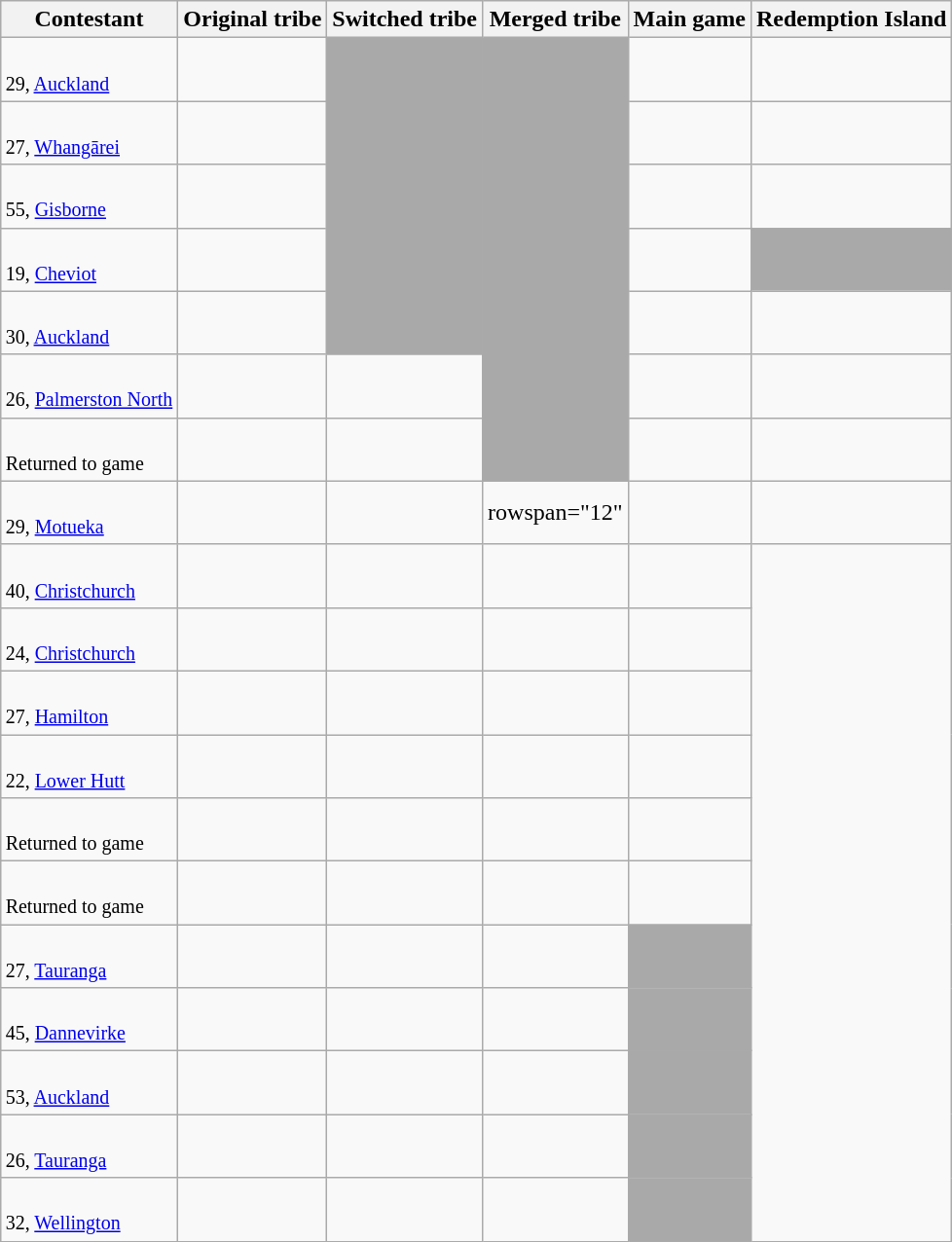<table class="wikitable sortable" style="margin:auto; text-align:center">
<tr>
<th>Contestant</th>
<th>Original tribe</th>
<th>Switched tribe</th>
<th>Merged tribe</th>
<th>Main game</th>
<th>Redemption Island</th>
</tr>
<tr>
<td align="left"><strong></strong><br><small>29, <a href='#'>Auckland</a></small></td>
<td></td>
<td rowspan="5" bgcolor="darkgray"></td>
<td rowspan="7" bgcolor="darkgray"></td>
<td></td>
<td></td>
</tr>
<tr>
<td align="left"><strong></strong><br><small>27, <a href='#'>Whangārei</a></small></td>
<td></td>
<td></td>
<td></td>
</tr>
<tr>
<td align="left"><strong></strong><br><small>55, <a href='#'>Gisborne</a></small></td>
<td></td>
<td></td>
<td></td>
</tr>
<tr>
<td align="left"><strong></strong><br><small>19, <a href='#'>Cheviot</a></small></td>
<td></td>
<td></td>
<td bgcolor="darkgray"></td>
</tr>
<tr>
<td align="left"><strong></strong><br><small>30, <a href='#'>Auckland</a></small></td>
<td></td>
<td></td>
<td></td>
</tr>
<tr>
<td align="left"><strong></strong><br><small>26, <a href='#'>Palmerston North</a></small></td>
<td></td>
<td></td>
<td></td>
<td></td>
</tr>
<tr>
<td align="left"><em></em><br><small>Returned to game</small></td>
<td></td>
<td></td>
<td></td>
<td></td>
</tr>
<tr>
<td align="left"><strong></strong><br><small>29, <a href='#'>Motueka</a></small></td>
<td></td>
<td></td>
<td>rowspan="12" </td>
<td></td>
<td></td>
</tr>
<tr>
<td align="left"><strong></strong><br><small>40, <a href='#'>Christchurch</a></small></td>
<td></td>
<td></td>
<td></td>
<td></td>
</tr>
<tr>
<td align="left"><strong></strong><br><small>24, <a href='#'>Christchurch</a></small></td>
<td></td>
<td></td>
<td></td>
<td></td>
</tr>
<tr>
<td align="left"><strong></strong><br><small>27, <a href='#'>Hamilton</a></small></td>
<td></td>
<td></td>
<td></td>
<td></td>
</tr>
<tr>
<td align="left"><strong></strong><br><small>22, <a href='#'>Lower Hutt</a></small></td>
<td></td>
<td></td>
<td></td>
<td></td>
</tr>
<tr>
<td align="left"><em></em><br><small>Returned to game</small></td>
<td></td>
<td></td>
<td></td>
<td></td>
</tr>
<tr>
<td align="left"><em></em><br><small>Returned to game</small></td>
<td></td>
<td></td>
<td></td>
<td></td>
</tr>
<tr>
<td align="left"><strong></strong><br><small>27, <a href='#'>Tauranga</a></small></td>
<td></td>
<td></td>
<td></td>
<td bgcolor="darkgray"></td>
</tr>
<tr>
<td align="left"><strong></strong><br><small>45, <a href='#'>Dannevirke</a></small></td>
<td></td>
<td></td>
<td></td>
<td bgcolor="darkgray"></td>
</tr>
<tr>
<td align="left"><strong></strong><br><small>53, <a href='#'>Auckland</a></small></td>
<td></td>
<td></td>
<td></td>
<td bgcolor="darkgray"></td>
</tr>
<tr>
<td align="left"><strong></strong><br><small>26, <a href='#'>Tauranga</a></small></td>
<td></td>
<td></td>
<td></td>
<td bgcolor="darkgray"></td>
</tr>
<tr>
<td align="left"><strong></strong><br><small>32, <a href='#'>Wellington</a></small></td>
<td></td>
<td></td>
<td></td>
<td bgcolor="darkgray"></td>
</tr>
</table>
